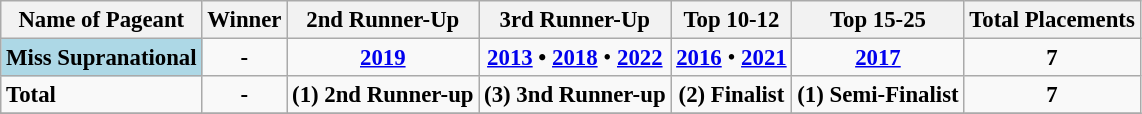<table class="wikitable sortable" style="font-size:95%;">
<tr>
<th>Name of Pageant</th>
<th>Winner</th>
<th>2nd Runner-Up</th>
<th>3rd Runner-Up</th>
<th>Top 10-12</th>
<th>Top 15-25</th>
<th>Total Placements</th>
</tr>
<tr>
<td bgcolor="#ADD8E6"><strong>Miss Supranational</strong></td>
<td align="center"><strong>-</strong></td>
<td align="center"><strong><a href='#'>2019</a></strong></td>
<td align="center"><strong><a href='#'>2013</a> • <a href='#'>2018</a></strong> • <strong><a href='#'>2022</a></strong></td>
<td align="center"><strong><a href='#'>2016</a></strong> • <strong><a href='#'>2021</a></strong></td>
<td align="center"><strong><a href='#'>2017</a></strong></td>
<td align="center"><strong>7</strong></td>
</tr>
<tr>
<td><strong>Total</strong></td>
<td align="center"><strong>-</strong></td>
<td align="center"><strong>(1) 2nd Runner-up</strong></td>
<td align="center"><strong>(3) 3nd Runner-up</strong></td>
<td align="center"><strong>(2) Finalist</strong></td>
<td align="center"><strong>(1) Semi-Finalist</strong></td>
<td align="center"><strong>7</strong></td>
</tr>
<tr>
</tr>
</table>
